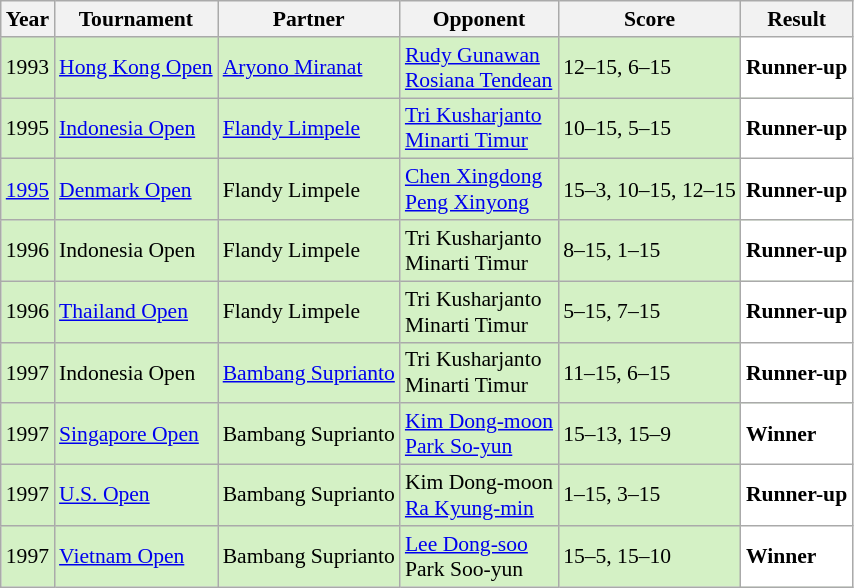<table class="sortable wikitable" style="font-size: 90%;">
<tr>
<th>Year</th>
<th>Tournament</th>
<th>Partner</th>
<th>Opponent</th>
<th>Score</th>
<th>Result</th>
</tr>
<tr style="background:#D4F1C5">
<td align="center">1993</td>
<td align="left"><a href='#'>Hong Kong Open</a></td>
<td align="left"> <a href='#'>Aryono Miranat</a></td>
<td align="left"> <a href='#'>Rudy Gunawan</a> <br>  <a href='#'>Rosiana Tendean</a></td>
<td align="left">12–15, 6–15</td>
<td style="text-align:left; background:white"> <strong>Runner-up</strong></td>
</tr>
<tr style="background:#D4F1C5">
<td align="center">1995</td>
<td align="left"><a href='#'>Indonesia Open</a></td>
<td align="left"> <a href='#'>Flandy Limpele</a></td>
<td align="left"> <a href='#'>Tri Kusharjanto</a> <br>  <a href='#'>Minarti Timur</a></td>
<td align="left">10–15, 5–15</td>
<td style="text-align:left; background:white"> <strong>Runner-up</strong></td>
</tr>
<tr style="background:#D4F1C5">
<td align="center"><a href='#'>1995</a></td>
<td align="left"><a href='#'>Denmark Open</a></td>
<td align="left"> Flandy Limpele</td>
<td align="left"> <a href='#'>Chen Xingdong</a> <br>  <a href='#'>Peng Xinyong</a></td>
<td align="left">15–3, 10–15, 12–15</td>
<td style="text-align:left; background:white"> <strong>Runner-up</strong></td>
</tr>
<tr style="background:#D4F1C5">
<td align="center">1996</td>
<td align="left">Indonesia Open</td>
<td align="left"> Flandy Limpele</td>
<td align="left"> Tri Kusharjanto <br>  Minarti Timur</td>
<td align="left">8–15, 1–15</td>
<td style="text-align:left; background:white"> <strong>Runner-up</strong></td>
</tr>
<tr style="background:#D4F1C5">
<td align="center">1996</td>
<td align="left"><a href='#'>Thailand Open</a></td>
<td align="left"> Flandy Limpele</td>
<td align="left"> Tri Kusharjanto <br>  Minarti Timur</td>
<td align="left">5–15, 7–15</td>
<td style="text-align:left; background:white"> <strong>Runner-up</strong></td>
</tr>
<tr style="background:#D4F1C5">
<td align="center">1997</td>
<td align="left">Indonesia Open</td>
<td align="left"> <a href='#'>Bambang Suprianto</a></td>
<td align="left"> Tri Kusharjanto <br>  Minarti Timur</td>
<td align="left">11–15, 6–15</td>
<td style="text-align:left; background:white"> <strong>Runner-up</strong></td>
</tr>
<tr style="background:#D4F1C5">
<td align="center">1997</td>
<td align="left"><a href='#'>Singapore Open</a></td>
<td align="left"> Bambang Suprianto</td>
<td align="left"> <a href='#'>Kim Dong-moon</a> <br>  <a href='#'>Park So-yun</a></td>
<td align="left">15–13, 15–9</td>
<td style="text-align:left; background:white"> <strong>Winner</strong></td>
</tr>
<tr style="background:#D4F1C5">
<td align="center">1997</td>
<td align="left"><a href='#'>U.S. Open</a></td>
<td align="left"> Bambang Suprianto</td>
<td align="left"> Kim Dong-moon <br>  <a href='#'>Ra Kyung-min</a></td>
<td align="left">1–15, 3–15</td>
<td style="text-align:left; background:white"> <strong>Runner-up</strong></td>
</tr>
<tr style="background:#D4F1C5">
<td align="center">1997</td>
<td align="left"><a href='#'>Vietnam Open</a></td>
<td align="left"> Bambang Suprianto</td>
<td align="left"> <a href='#'>Lee Dong-soo</a> <br>  Park Soo-yun</td>
<td align="left">15–5, 15–10</td>
<td style="text-align:left; background:white"> <strong>Winner</strong></td>
</tr>
</table>
